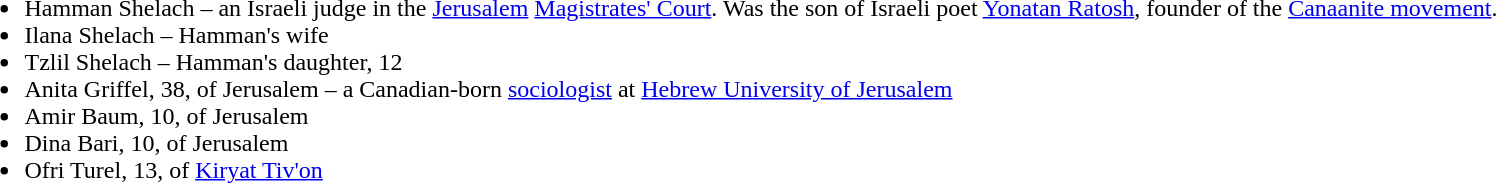<table>
<tr>
<td><br><ul><li>Hamman Shelach – an Israeli judge in the <a href='#'>Jerusalem</a> <a href='#'>Magistrates' Court</a>. Was the son of Israeli poet <a href='#'>Yonatan Ratosh</a>, founder of the <a href='#'>Canaanite movement</a>.</li><li>Ilana Shelach – Hamman's wife</li><li>Tzlil Shelach – Hamman's daughter, 12</li><li>Anita Griffel, 38, of Jerusalem – a Canadian-born <a href='#'>sociologist</a> at <a href='#'>Hebrew University of Jerusalem</a></li><li>Amir Baum, 10, of Jerusalem</li><li>Dina Bari, 10, of Jerusalem</li><li>Ofri Turel, 13, of <a href='#'>Kiryat Tiv'on</a></li></ul></td>
</tr>
</table>
